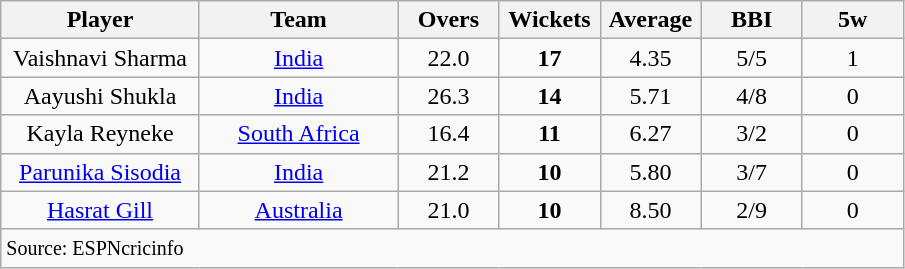<table class="wikitable" style="text-align:center">
<tr>
<th width=125>Player</th>
<th width=125>Team</th>
<th width=60>Overs</th>
<th width=60>Wickets</th>
<th width=60>Average</th>
<th width=60>BBI</th>
<th width=60>5w</th>
</tr>
<tr>
<td>Vaishnavi Sharma</td>
<td><a href='#'>India</a></td>
<td>22.0</td>
<td><strong>17</strong></td>
<td>4.35</td>
<td>5/5</td>
<td>1</td>
</tr>
<tr>
<td>Aayushi Shukla</td>
<td><a href='#'>India</a></td>
<td>26.3</td>
<td><strong>14</strong></td>
<td>5.71</td>
<td>4/8</td>
<td>0</td>
</tr>
<tr>
<td>Kayla Reyneke</td>
<td><a href='#'>South Africa</a></td>
<td>16.4</td>
<td><strong>11</strong></td>
<td>6.27</td>
<td>3/2</td>
<td>0</td>
</tr>
<tr>
<td><a href='#'>Parunika Sisodia</a></td>
<td><a href='#'>India</a></td>
<td>21.2</td>
<td><strong>10</strong></td>
<td>5.80</td>
<td>3/7</td>
<td>0</td>
</tr>
<tr>
<td><a href='#'>Hasrat Gill</a></td>
<td><a href='#'>Australia</a></td>
<td>21.0</td>
<td><strong>10</strong></td>
<td>8.50</td>
<td>2/9</td>
<td>0</td>
</tr>
<tr class=sortbottom>
<td colspan="11" style="text-align:left;"><small>Source: ESPNcricinfo</small></td>
</tr>
</table>
